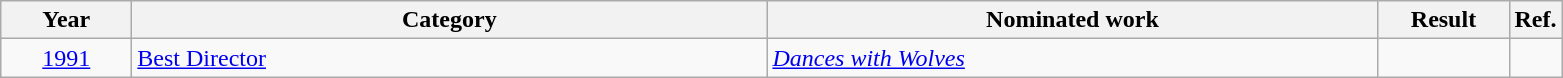<table class=wikitable>
<tr>
<th scope="col" style="width:5em;">Year</th>
<th scope="col" style="width:26em;">Category</th>
<th scope="col" style="width:25em;">Nominated work</th>
<th scope="col" style="width:5em;">Result</th>
<th>Ref.</th>
</tr>
<tr>
<td style="text-align:center;"><a href='#'>1991</a></td>
<td><a href='#'>Best Director</a></td>
<td><em><a href='#'>Dances with Wolves</a></em></td>
<td></td>
<td></td>
</tr>
</table>
